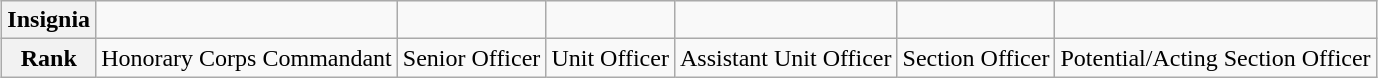<table class="wikitable" style="margin:1em auto;">
<tr align="center">
<th>Insignia</th>
<td></td>
<td></td>
<td></td>
<td></td>
<td></td>
<td></td>
</tr>
<tr align="center">
<th>Rank</th>
<td>Honorary Corps Commandant</td>
<td>Senior Officer</td>
<td>Unit Officer</td>
<td>Assistant Unit Officer</td>
<td>Section Officer</td>
<td>Potential/Acting Section Officer</td>
</tr>
</table>
